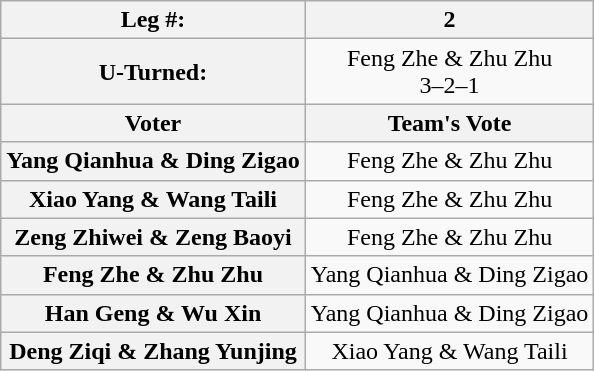<table class="wikitable" style="text-align:center">
<tr>
<th align="left">Leg #:</th>
<th>2</th>
</tr>
<tr>
<th align="left">U-Turned:</th>
<td>Feng Zhe & Zhu Zhu<br>3–2–1</td>
</tr>
<tr>
<th>Voter</th>
<th>Team's Vote</th>
</tr>
<tr>
<th>Yang Qianhua & Ding Zigao</th>
<td>Feng Zhe & Zhu Zhu</td>
</tr>
<tr>
<th>Xiao Yang & Wang Taili</th>
<td>Feng Zhe & Zhu Zhu</td>
</tr>
<tr>
<th>Zeng Zhiwei & Zeng Baoyi</th>
<td>Feng Zhe & Zhu Zhu</td>
</tr>
<tr>
<th>Feng Zhe & Zhu Zhu</th>
<td>Yang Qianhua & Ding Zigao</td>
</tr>
<tr>
<th>Han Geng & Wu Xin</th>
<td>Yang Qianhua & Ding Zigao</td>
</tr>
<tr>
<th>Deng Ziqi & Zhang Yunjing</th>
<td>Xiao Yang & Wang Taili</td>
</tr>
</table>
